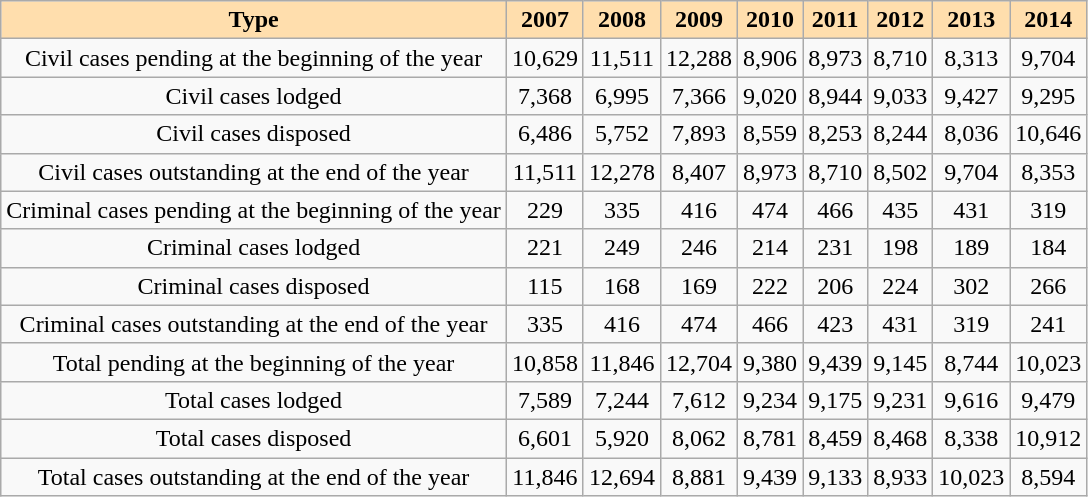<table class="wikitable sortable collapsible" style="text-align: center;">
<tr>
<th style="background:navajowhite;">Type</th>
<th style="background:navajowhite;">2007</th>
<th style="background:navajowhite;">2008</th>
<th style="background:navajowhite;">2009</th>
<th style="background:navajowhite;">2010</th>
<th style="background:navajowhite;">2011</th>
<th style="background:navajowhite;">2012</th>
<th style="background:navajowhite;">2013</th>
<th style="background:navajowhite;">2014</th>
</tr>
<tr>
<td>Civil cases pending at the beginning of the year</td>
<td>10,629</td>
<td>11,511</td>
<td>12,288</td>
<td>8,906</td>
<td>8,973</td>
<td>8,710</td>
<td>8,313</td>
<td>9,704</td>
</tr>
<tr>
<td>Civil cases lodged</td>
<td>7,368</td>
<td>6,995</td>
<td>7,366</td>
<td>9,020</td>
<td>8,944</td>
<td>9,033</td>
<td>9,427</td>
<td>9,295</td>
</tr>
<tr>
<td>Civil cases disposed</td>
<td>6,486</td>
<td>5,752</td>
<td>7,893</td>
<td>8,559</td>
<td>8,253</td>
<td>8,244</td>
<td>8,036</td>
<td>10,646</td>
</tr>
<tr>
<td>Civil cases outstanding at the end of the year</td>
<td>11,511</td>
<td>12,278</td>
<td>8,407</td>
<td>8,973</td>
<td>8,710</td>
<td>8,502</td>
<td>9,704</td>
<td>8,353</td>
</tr>
<tr>
<td>Criminal cases pending at the beginning of the year</td>
<td>229</td>
<td>335</td>
<td>416</td>
<td>474</td>
<td>466</td>
<td>435</td>
<td>431</td>
<td>319</td>
</tr>
<tr>
<td>Criminal cases lodged</td>
<td>221</td>
<td>249</td>
<td>246</td>
<td>214</td>
<td>231</td>
<td>198</td>
<td>189</td>
<td>184</td>
</tr>
<tr>
<td>Criminal cases disposed</td>
<td>115</td>
<td>168</td>
<td>169</td>
<td>222</td>
<td>206</td>
<td>224</td>
<td>302</td>
<td>266</td>
</tr>
<tr>
<td>Criminal cases outstanding at the end of the year</td>
<td>335</td>
<td>416</td>
<td>474</td>
<td>466</td>
<td>423</td>
<td>431</td>
<td>319</td>
<td>241</td>
</tr>
<tr>
<td>Total pending at the beginning of the year</td>
<td>10,858</td>
<td>11,846</td>
<td>12,704</td>
<td>9,380</td>
<td>9,439</td>
<td>9,145</td>
<td>8,744</td>
<td>10,023</td>
</tr>
<tr>
<td>Total cases lodged</td>
<td>7,589</td>
<td>7,244</td>
<td>7,612</td>
<td>9,234</td>
<td>9,175</td>
<td>9,231</td>
<td>9,616</td>
<td>9,479</td>
</tr>
<tr>
<td>Total cases disposed</td>
<td>6,601</td>
<td>5,920</td>
<td>8,062</td>
<td>8,781</td>
<td>8,459</td>
<td>8,468</td>
<td>8,338</td>
<td>10,912</td>
</tr>
<tr>
<td>Total cases outstanding at the end of the year</td>
<td>11,846</td>
<td>12,694</td>
<td>8,881</td>
<td>9,439</td>
<td>9,133</td>
<td>8,933</td>
<td>10,023</td>
<td>8,594</td>
</tr>
</table>
